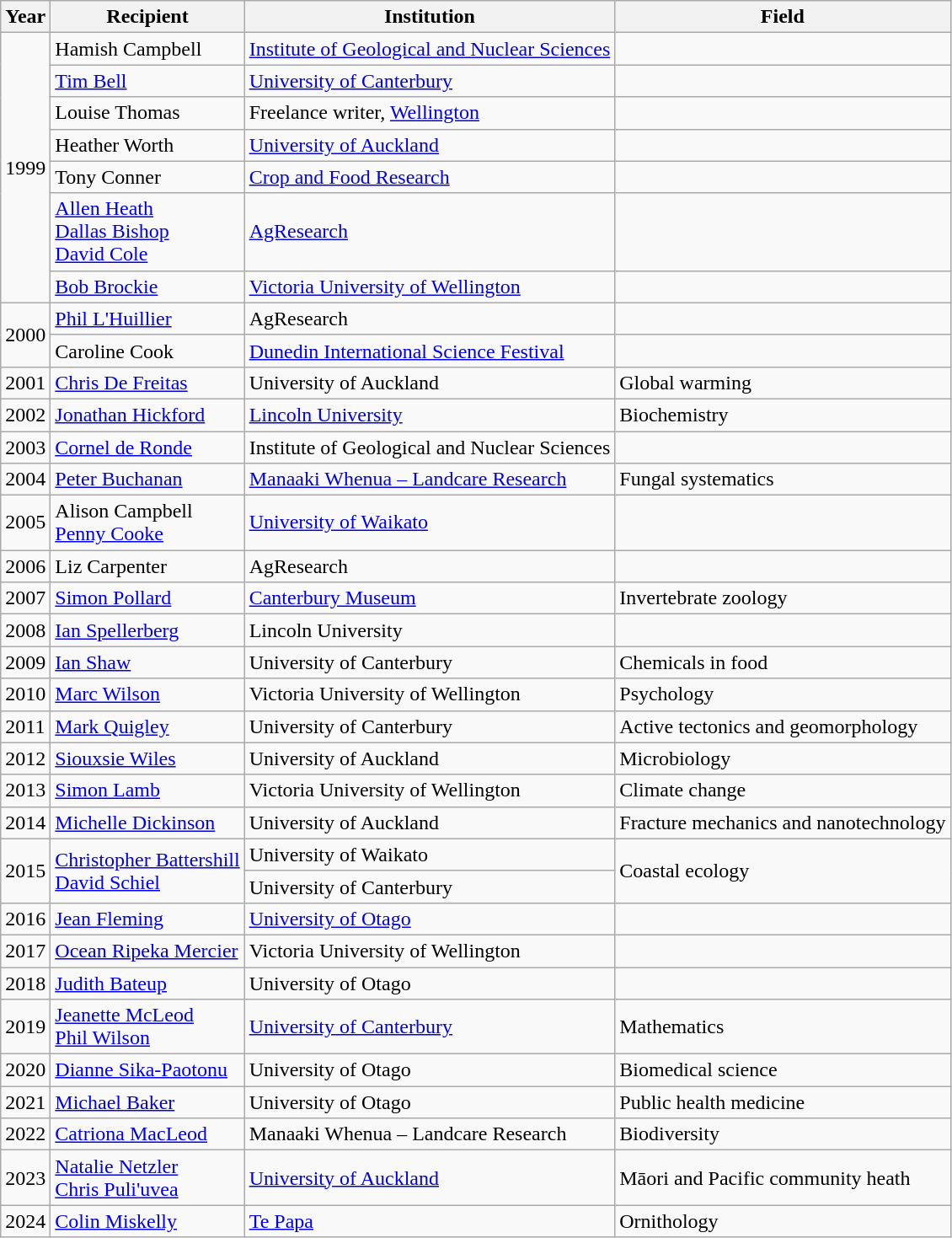<table class="wikitable">
<tr>
<th>Year</th>
<th>Recipient</th>
<th>Institution</th>
<th>Field</th>
</tr>
<tr>
<td rowspan=7>1999</td>
<td>Hamish Campbell</td>
<td><a href='#'>Institute of Geological and Nuclear Sciences</a></td>
<td></td>
</tr>
<tr>
<td><a href='#'>Tim Bell</a></td>
<td><a href='#'>University of Canterbury</a></td>
<td></td>
</tr>
<tr>
<td>Louise Thomas</td>
<td>Freelance writer, <a href='#'>Wellington</a></td>
<td></td>
</tr>
<tr>
<td>Heather Worth</td>
<td><a href='#'>University of Auckland</a></td>
<td></td>
</tr>
<tr>
<td>Tony Conner</td>
<td><a href='#'>Crop and Food Research</a></td>
<td></td>
</tr>
<tr>
<td><a href='#'>Allen Heath</a><br><a href='#'>Dallas Bishop</a><br><a href='#'>David Cole</a></td>
<td><a href='#'>AgResearch</a></td>
<td></td>
</tr>
<tr>
<td><a href='#'>Bob Brockie</a></td>
<td><a href='#'>Victoria University of Wellington</a></td>
<td></td>
</tr>
<tr>
<td rowspan=2>2000</td>
<td><a href='#'>Phil L'Huillier</a></td>
<td>AgResearch</td>
<td></td>
</tr>
<tr>
<td>Caroline Cook</td>
<td><a href='#'>Dunedin International Science Festival</a></td>
<td></td>
</tr>
<tr>
<td>2001</td>
<td><a href='#'>Chris De Freitas</a></td>
<td>University of Auckland</td>
<td>Global warming</td>
</tr>
<tr>
<td>2002</td>
<td><a href='#'>Jonathan Hickford</a></td>
<td><a href='#'>Lincoln University</a></td>
<td>Biochemistry</td>
</tr>
<tr>
<td>2003</td>
<td><a href='#'>Cornel de Ronde</a></td>
<td>Institute of Geological and Nuclear Sciences</td>
<td></td>
</tr>
<tr>
<td>2004</td>
<td><a href='#'>Peter Buchanan</a></td>
<td><a href='#'>Manaaki Whenua – Landcare Research</a></td>
<td>Fungal systematics</td>
</tr>
<tr>
<td>2005</td>
<td>Alison Campbell<br><a href='#'>Penny Cooke</a></td>
<td><a href='#'>University of Waikato</a></td>
<td></td>
</tr>
<tr>
<td>2006</td>
<td>Liz Carpenter</td>
<td>AgResearch</td>
<td></td>
</tr>
<tr>
<td>2007</td>
<td><a href='#'>Simon Pollard</a></td>
<td><a href='#'>Canterbury Museum</a></td>
<td>Invertebrate zoology</td>
</tr>
<tr>
<td>2008</td>
<td><a href='#'>Ian Spellerberg</a></td>
<td>Lincoln University</td>
<td></td>
</tr>
<tr>
<td>2009</td>
<td><a href='#'>Ian Shaw</a></td>
<td>University of Canterbury</td>
<td>Chemicals in food</td>
</tr>
<tr>
<td>2010</td>
<td><a href='#'>Marc Wilson</a></td>
<td>Victoria University of Wellington</td>
<td>Psychology</td>
</tr>
<tr>
<td>2011</td>
<td><a href='#'>Mark Quigley</a></td>
<td>University of Canterbury</td>
<td>Active tectonics and geomorphology</td>
</tr>
<tr>
<td>2012</td>
<td><a href='#'>Siouxsie Wiles</a></td>
<td>University of Auckland</td>
<td>Microbiology</td>
</tr>
<tr>
<td>2013</td>
<td><a href='#'>Simon Lamb</a></td>
<td>Victoria University of Wellington</td>
<td>Climate change</td>
</tr>
<tr>
<td>2014</td>
<td><a href='#'>Michelle Dickinson</a></td>
<td>University of Auckland</td>
<td>Fracture mechanics and nanotechnology</td>
</tr>
<tr>
<td rowspan= 2>2015</td>
<td rowspan=2><a href='#'>Christopher Battershill</a><br><a href='#'>David Schiel</a></td>
<td>University of Waikato</td>
<td rowspan=2>Coastal ecology</td>
</tr>
<tr>
<td>University of Canterbury</td>
</tr>
<tr>
<td>2016</td>
<td><a href='#'>Jean Fleming</a></td>
<td><a href='#'>University of Otago</a></td>
<td></td>
</tr>
<tr>
<td>2017</td>
<td><a href='#'>Ocean Ripeka Mercier</a></td>
<td>Victoria University of Wellington</td>
<td></td>
</tr>
<tr>
<td>2018</td>
<td><a href='#'>Judith Bateup</a></td>
<td>University of Otago</td>
<td></td>
</tr>
<tr>
<td>2019</td>
<td><a href='#'>Jeanette McLeod</a><br><a href='#'>Phil Wilson</a></td>
<td><a href='#'>University of Canterbury</a></td>
<td>Mathematics</td>
</tr>
<tr>
<td>2020</td>
<td><a href='#'>Dianne Sika-Paotonu</a></td>
<td>University of Otago</td>
<td>Biomedical science</td>
</tr>
<tr>
<td>2021</td>
<td><a href='#'>Michael Baker</a></td>
<td>University of Otago</td>
<td>Public health medicine</td>
</tr>
<tr>
<td>2022</td>
<td><a href='#'>Catriona MacLeod</a></td>
<td>Manaaki Whenua – Landcare Research</td>
<td>Biodiversity</td>
</tr>
<tr>
<td>2023</td>
<td><a href='#'>Natalie Netzler</a><br><a href='#'>Chris Puli'uvea</a></td>
<td><a href='#'>University of Auckland</a></td>
<td>Māori and Pacific community heath</td>
</tr>
<tr>
<td>2024</td>
<td><a href='#'>Colin Miskelly</a></td>
<td><a href='#'>Te Papa</a></td>
<td>Ornithology</td>
</tr>
</table>
